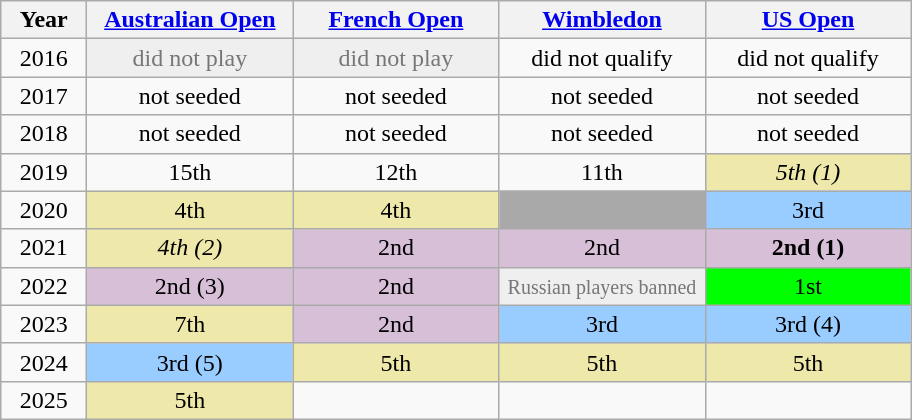<table class=wikitable style=font-size:100%;text-align:center>
<tr>
<th width=50>Year</th>
<th width=130><a href='#'>Australian Open</a></th>
<th width=130><a href='#'>French Open</a></th>
<th width=130><a href='#'>Wimbledon</a></th>
<th width=130><a href='#'>US Open</a></th>
</tr>
<tr>
<td>2016</td>
<td style="color:#767676; background:#efefef">did not play</td>
<td style="color:#767676; background:#efefef">did not play</td>
<td>did not qualify</td>
<td>did not qualify</td>
</tr>
<tr>
<td>2017</td>
<td>not seeded</td>
<td>not seeded</td>
<td>not seeded</td>
<td>not seeded</td>
</tr>
<tr>
<td>2018</td>
<td>not seeded</td>
<td>not seeded</td>
<td>not seeded</td>
<td>not seeded</td>
</tr>
<tr>
<td>2019</td>
<td>15th</td>
<td>12th</td>
<td>11th</td>
<td bgcolor=eee8aa><em>5th (1)</em></td>
</tr>
<tr>
<td>2020</td>
<td bgcolor=eee8aa>4th</td>
<td bgcolor=eee8aa>4th</td>
<td bgcolor=darkgray></td>
<td bgcolor=#9cf>3rd</td>
</tr>
<tr>
<td>2021</td>
<td bgcolor=eee8aa><em>4th (2)</td>
<td bgcolor=thistle>2nd</td>
<td bgcolor=thistle>2nd</td>
<td bgcolor=thistle><strong>2nd (1)</strong></td>
</tr>
<tr>
<td>2022</td>
<td bgcolor=thistle></em>2nd (3)<em></td>
<td bgcolor=thistle>2nd</td>
<td style="color:#767676; background:#efefef"><small>Russian players banned</small></td>
<td bgcolor=lime>1st</td>
</tr>
<tr>
<td>2023</td>
<td bgcolor=eee8aa>7th</td>
<td bgcolor=thistle>2nd</td>
<td bgcolor=#9cf>3rd</td>
<td bgcolor=#9cf></em>3rd (4)<em></td>
</tr>
<tr>
<td>2024</td>
<td bgcolor=#9cf></em>3rd (5)<em></td>
<td bgcolor=eee8aa>5th</td>
<td bgcolor=eee8aa>5th</td>
<td bgcolor=eee8aa>5th</td>
</tr>
<tr>
<td>2025</td>
<td bgcolor=eee8aa>5th</td>
<td></td>
<td></td>
<td></td>
</tr>
</table>
